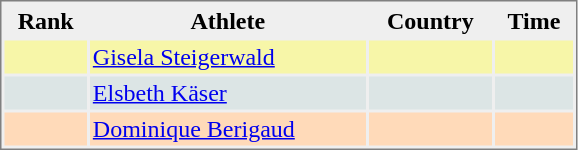<table style="border-style:solid;border-width:1px;border-color:#808080;background-color:#EFEFEF" cellspacing="2" cellpadding="2" width="385px">
<tr bgcolor="#EFEFEF">
<th>Rank</th>
<th>Athlete</th>
<th>Country</th>
<th>Time</th>
</tr>
<tr bgcolor="#F7F6A8">
<td align=center></td>
<td><a href='#'>Gisela Steigerwald</a></td>
<td></td>
<td align="right"></td>
</tr>
<tr bgcolor="#DCE5E5">
<td align=center></td>
<td><a href='#'>Elsbeth Käser</a></td>
<td></td>
<td align="right"></td>
</tr>
<tr bgcolor="#FFDAB9">
<td align=center></td>
<td><a href='#'>Dominique Berigaud</a></td>
<td></td>
<td align="right"></td>
</tr>
</table>
